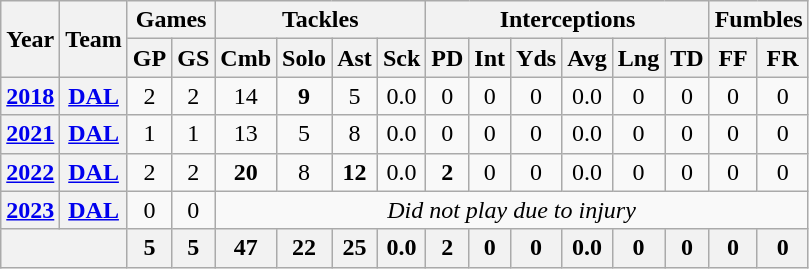<table class=wikitable style="text-align:center;">
<tr>
<th rowspan="2">Year</th>
<th rowspan="2">Team</th>
<th colspan="2">Games</th>
<th colspan="4">Tackles</th>
<th colspan="6">Interceptions</th>
<th colspan="2">Fumbles</th>
</tr>
<tr>
<th>GP</th>
<th>GS</th>
<th>Cmb</th>
<th>Solo</th>
<th>Ast</th>
<th>Sck</th>
<th>PD</th>
<th>Int</th>
<th>Yds</th>
<th>Avg</th>
<th>Lng</th>
<th>TD</th>
<th>FF</th>
<th>FR</th>
</tr>
<tr>
<th><a href='#'>2018</a></th>
<th><a href='#'>DAL</a></th>
<td>2</td>
<td>2</td>
<td>14</td>
<td><strong>9</strong></td>
<td>5</td>
<td>0.0</td>
<td>0</td>
<td>0</td>
<td>0</td>
<td>0.0</td>
<td>0</td>
<td>0</td>
<td>0</td>
<td>0</td>
</tr>
<tr>
<th><a href='#'>2021</a></th>
<th><a href='#'>DAL</a></th>
<td>1</td>
<td>1</td>
<td>13</td>
<td>5</td>
<td>8</td>
<td>0.0</td>
<td>0</td>
<td>0</td>
<td>0</td>
<td>0.0</td>
<td>0</td>
<td>0</td>
<td>0</td>
<td>0</td>
</tr>
<tr>
<th><a href='#'>2022</a></th>
<th><a href='#'>DAL</a></th>
<td>2</td>
<td>2</td>
<td><strong>20</strong></td>
<td>8</td>
<td><strong>12</strong></td>
<td>0.0</td>
<td><strong>2</strong></td>
<td>0</td>
<td>0</td>
<td>0.0</td>
<td>0</td>
<td>0</td>
<td>0</td>
<td>0</td>
</tr>
<tr>
<th><a href='#'>2023</a></th>
<th><a href='#'>DAL</a></th>
<td>0</td>
<td>0</td>
<td colspan="12"><em>Did not play due to injury</em></td>
</tr>
<tr>
<th colspan="2"></th>
<th>5</th>
<th>5</th>
<th>47</th>
<th>22</th>
<th>25</th>
<th>0.0</th>
<th>2</th>
<th>0</th>
<th>0</th>
<th>0.0</th>
<th>0</th>
<th>0</th>
<th>0</th>
<th>0</th>
</tr>
</table>
